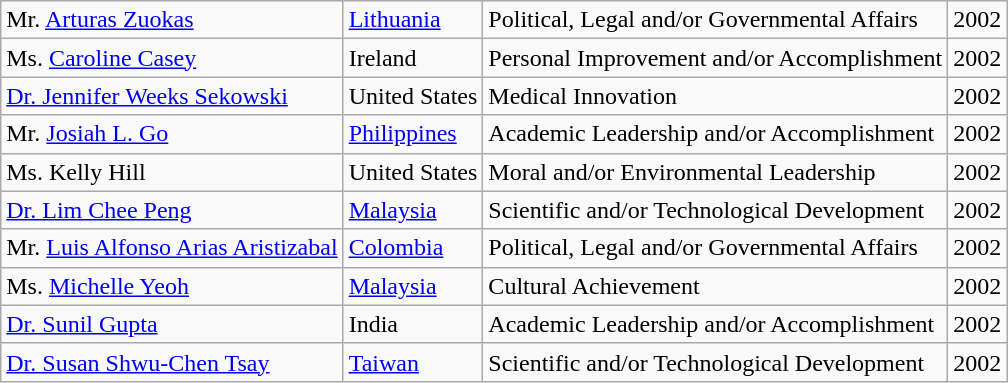<table class="wikitable">
<tr>
<td>Mr. <a href='#'>Arturas Zuokas</a></td>
<td><a href='#'>Lithuania</a></td>
<td>Political, Legal and/or Governmental Affairs</td>
<td style="text-align:right;">2002</td>
</tr>
<tr>
<td>Ms. <a href='#'>Caroline Casey</a></td>
<td>Ireland</td>
<td>Personal Improvement and/or Accomplishment</td>
<td style="text-align:right;">2002</td>
</tr>
<tr>
<td><a href='#'>Dr. Jennifer Weeks Sekowski</a></td>
<td>United States</td>
<td>Medical Innovation</td>
<td style="text-align:right;">2002</td>
</tr>
<tr>
<td>Mr. <a href='#'>Josiah L. Go</a></td>
<td><a href='#'>Philippines</a></td>
<td>Academic Leadership and/or Accomplishment</td>
<td style="text-align:right;">2002</td>
</tr>
<tr>
<td>Ms. Kelly Hill</td>
<td>United States</td>
<td>Moral and/or Environmental Leadership</td>
<td style="text-align:right;">2002</td>
</tr>
<tr>
<td><a href='#'>Dr. Lim Chee Peng</a></td>
<td><a href='#'>Malaysia</a></td>
<td>Scientific and/or Technological Development</td>
<td style="text-align:right;">2002</td>
</tr>
<tr>
<td>Mr. <a href='#'>Luis Alfonso Arias Aristizabal</a></td>
<td><a href='#'>Colombia</a></td>
<td>Political, Legal and/or Governmental Affairs</td>
<td style="text-align:right;">2002</td>
</tr>
<tr>
<td>Ms. <a href='#'>Michelle Yeoh</a></td>
<td><a href='#'>Malaysia</a></td>
<td>Cultural Achievement</td>
<td style="text-align:right;">2002</td>
</tr>
<tr>
<td><a href='#'>Dr. Sunil Gupta</a></td>
<td>India</td>
<td>Academic Leadership and/or Accomplishment</td>
<td style="text-align:right;">2002</td>
</tr>
<tr>
<td><a href='#'>Dr. Susan Shwu-Chen Tsay</a></td>
<td><a href='#'>Taiwan</a></td>
<td>Scientific and/or Technological Development</td>
<td style="text-align:right;">2002</td>
</tr>
</table>
